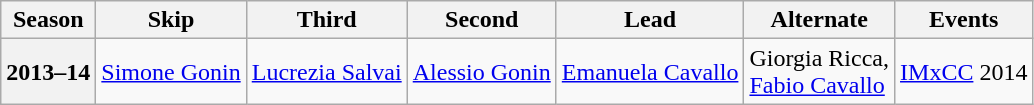<table class="wikitable">
<tr>
<th scope="col">Season</th>
<th scope="col">Skip</th>
<th scope="col">Third</th>
<th scope="col">Second</th>
<th scope="col">Lead</th>
<th scope="col">Alternate</th>
<th scope="col">Events</th>
</tr>
<tr>
<th scope="row">2013–14</th>
<td><a href='#'>Simone Gonin</a></td>
<td><a href='#'>Lucrezia Salvai</a></td>
<td><a href='#'>Alessio Gonin</a></td>
<td><a href='#'>Emanuela Cavallo</a></td>
<td>Giorgia Ricca,<br><a href='#'>Fabio Cavallo</a></td>
<td><a href='#'>IMxCC</a> 2014 </td>
</tr>
</table>
